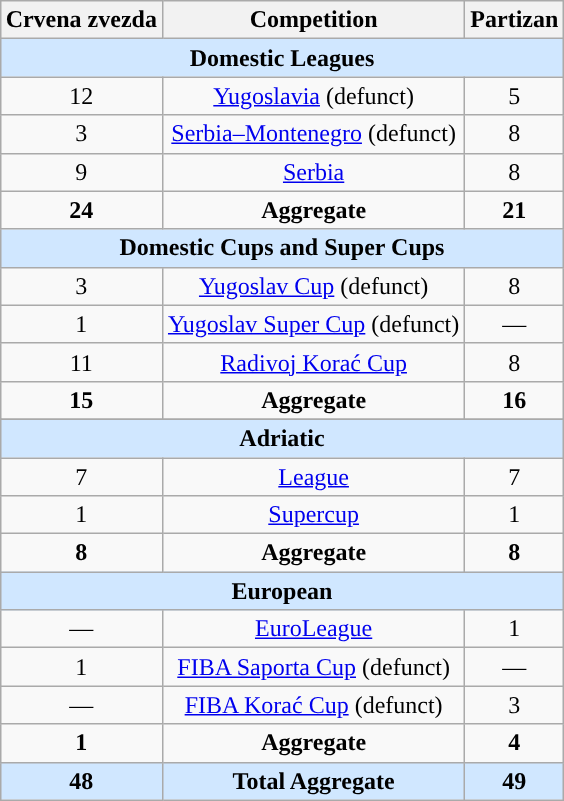<table class="wikitable"  style="width:auto; margin:auto;">
<tr>
<th>Crvena zvezda</th>
<th>Competition</th>
<th>Partizan</th>
</tr>
<tr style="text-align:center;" bgcolor=#D0E7FF>
<td colspan="4"><strong>Domestic Leagues</strong></td>
</tr>
<tr style="text-align:center;">
<td>12</td>
<td><a href='#'>Yugoslavia</a> (defunct)</td>
<td>5</td>
</tr>
<tr style="text-align:center;">
<td>3</td>
<td><a href='#'>Serbia–Montenegro</a> (defunct)</td>
<td>8</td>
</tr>
<tr style="text-align:center;">
<td>9</td>
<td><a href='#'>Serbia</a></td>
<td>8</td>
</tr>
<tr align="center">
<td><strong>24</strong></td>
<td><strong>Aggregate</strong></td>
<td><strong>21</strong></td>
</tr>
<tr style="text-align:center;" bgcolor=#D0E7FF>
<td colspan="3"><strong>Domestic Cups and Super Cups</strong></td>
</tr>
<tr style="text-align:center;">
<td>3</td>
<td><a href='#'>Yugoslav Cup</a> (defunct)</td>
<td>8</td>
</tr>
<tr style="text-align:center;">
<td>1</td>
<td><a href='#'>Yugoslav Super Cup</a> (defunct)</td>
<td>—</td>
</tr>
<tr style="text-align:center;">
<td>11</td>
<td><a href='#'>Radivoj Korać Cup</a></td>
<td>8</td>
</tr>
<tr align="center">
<td><strong>15</strong></td>
<td><strong>Aggregate</strong></td>
<td><strong>16</strong></td>
</tr>
<tr style="text-align:center;" bgcolor=#D0E7FF>
</tr>
<tr style="text-align:center;">
</tr>
<tr align="center" bgcolor=#D0E7FF>
<td colspan="4"><strong>Adriatic</strong></td>
</tr>
<tr style="text-align:center;">
<td>7</td>
<td><a href='#'>League</a></td>
<td>7</td>
</tr>
<tr style="text-align:center;">
<td>1</td>
<td><a href='#'>Supercup</a></td>
<td>1</td>
</tr>
<tr align="center">
<td><strong>8</strong></td>
<td><strong>Aggregate</strong></td>
<td><strong>8</strong></td>
</tr>
<tr style="text-align:center;"  bgcolor=#D0E7FF>
<td colspan="4"><strong>European</strong></td>
</tr>
<tr style="text-align:center;">
<td>—</td>
<td><a href='#'>EuroLeague</a></td>
<td>1</td>
</tr>
<tr style="text-align:center;">
<td>1</td>
<td><a href='#'>FIBA Saporta Cup</a> (defunct)</td>
<td>—</td>
</tr>
<tr style="text-align:center;">
<td>—</td>
<td><a href='#'>FIBA Korać Cup</a> (defunct)</td>
<td>3</td>
</tr>
<tr align="center">
<td><strong>1</strong></td>
<td><strong>Aggregate</strong></td>
<td><strong>4</strong></td>
</tr>
<tr align="center" bgcolor=#D0E7FF>
<td><strong>48</strong></td>
<td><strong>Total Aggregate</strong></td>
<td><strong>49</strong></td>
</tr>
</table>
